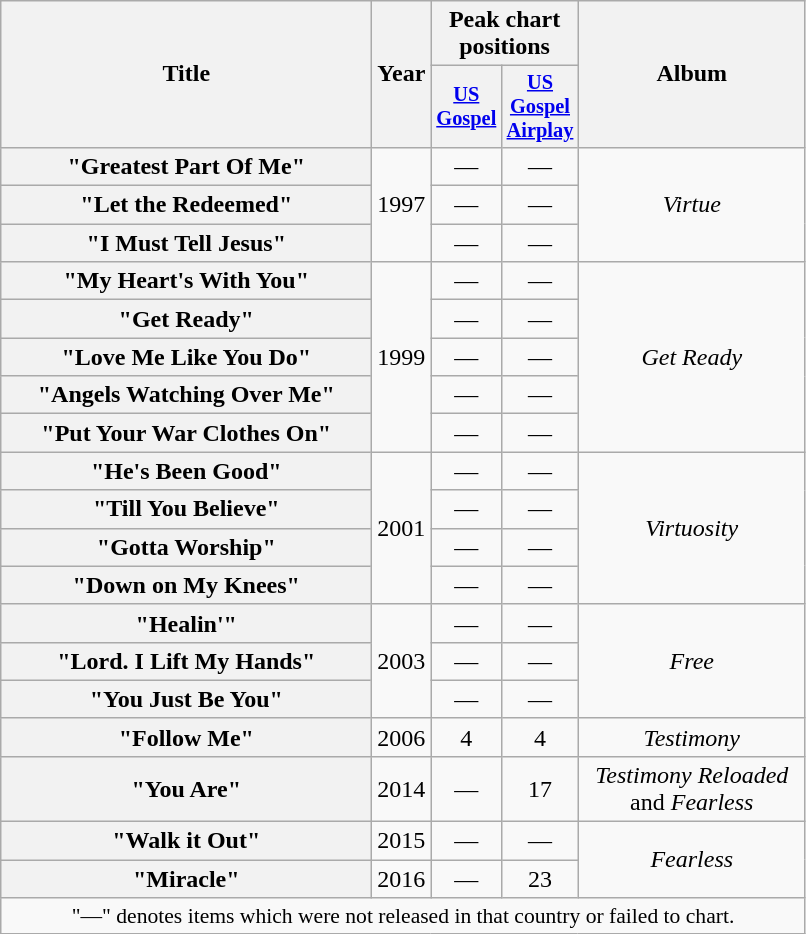<table class="wikitable plainrowheaders" style="text-align:center;" border="1">
<tr>
<th scope="col" rowspan="2" style="width:15em;">Title</th>
<th scope="col" rowspan="2">Year</th>
<th scope="col" colspan="2">Peak chart positions</th>
<th scope="col" rowspan="2" style="width:9em;">Album</th>
</tr>
<tr>
<th scope="col" style="width:3em;font-size:85%;"><a href='#'>US<br>Gospel</a><br></th>
<th scope="col" style="width:3em;font-size:85%;"><a href='#'>US<br>Gospel<br>Airplay</a><br></th>
</tr>
<tr>
<th scope="row">"Greatest Part Of Me"</th>
<td rowspan="3">1997</td>
<td>—</td>
<td>—</td>
<td rowspan="3"><em>Virtue</em></td>
</tr>
<tr>
<th scope="row">"Let the Redeemed"</th>
<td>—</td>
<td>—</td>
</tr>
<tr>
<th scope="row">"I Must Tell Jesus"</th>
<td>—</td>
<td>—</td>
</tr>
<tr>
<th scope="row">"My Heart's With You"</th>
<td rowspan="5">1999</td>
<td>—</td>
<td>—</td>
<td rowspan="5"><em>Get Ready</em></td>
</tr>
<tr>
<th scope="row">"Get Ready"</th>
<td>—</td>
<td>—</td>
</tr>
<tr>
<th scope="row">"Love Me Like You Do"</th>
<td>—</td>
<td>—</td>
</tr>
<tr>
<th scope="row">"Angels Watching Over Me"</th>
<td>—</td>
<td>—</td>
</tr>
<tr>
<th scope="row">"Put Your War Clothes On"</th>
<td>—</td>
<td>—</td>
</tr>
<tr>
<th scope="row">"He's Been Good"</th>
<td rowspan="4">2001</td>
<td>—</td>
<td>—</td>
<td rowspan="4"><em>Virtuosity</em></td>
</tr>
<tr>
<th scope="row">"Till You Believe"</th>
<td>—</td>
<td>—</td>
</tr>
<tr>
<th scope="row">"Gotta Worship"</th>
<td>—</td>
<td>—</td>
</tr>
<tr>
<th scope="row">"Down on My Knees"</th>
<td>—</td>
<td>—</td>
</tr>
<tr>
<th scope="row">"Healin'"</th>
<td rowspan="3">2003</td>
<td>—</td>
<td>—</td>
<td rowspan="3"><em>Free</em></td>
</tr>
<tr>
<th scope="row">"Lord. I Lift My Hands"</th>
<td>—</td>
<td>—</td>
</tr>
<tr>
<th scope="row">"You Just Be You"</th>
<td>—</td>
<td>—</td>
</tr>
<tr>
<th scope="row">"Follow Me"</th>
<td rowspan="1">2006</td>
<td>4</td>
<td>4</td>
<td rowspan="1"><em>Testimony</em></td>
</tr>
<tr>
<th scope="row">"You Are"</th>
<td rowspan="1">2014</td>
<td>—</td>
<td>17</td>
<td rowspan="1"><em>Testimony Reloaded</em> and <em>Fearless</em></td>
</tr>
<tr>
<th scope="row">"Walk it Out"</th>
<td rowspan="1">2015</td>
<td>—</td>
<td>—</td>
<td rowspan="2"><em>Fearless</em></td>
</tr>
<tr>
<th scope="row">"Miracle"</th>
<td rowspan="1">2016</td>
<td>—</td>
<td>23</td>
</tr>
<tr>
<td colspan="13" align="center" style="font-size:90%;">"—" denotes items which were not released in that country or failed to chart.</td>
</tr>
</table>
